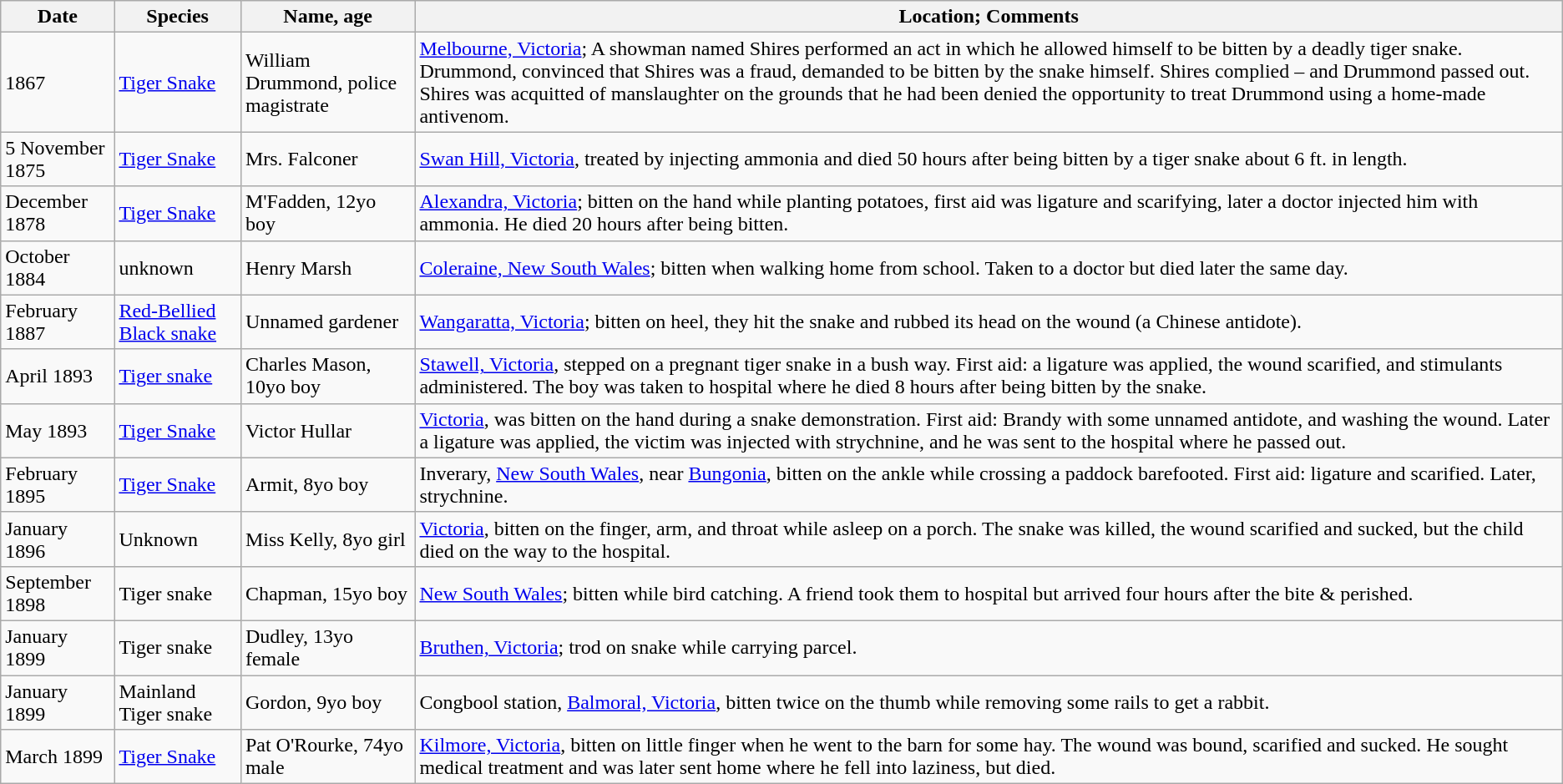<table class="wikitable sortable">
<tr>
<th scope="col">Date</th>
<th scope="col">Species</th>
<th scope="col">Name, age</th>
<th scope="col" class="unsortable">Location; Comments</th>
</tr>
<tr>
<td data-sort-value="1867-01-01">1867</td>
<td><a href='#'>Tiger Snake</a></td>
<td data-sort-value="drummond, W H M">William Drummond, police magistrate</td>
<td><a href='#'>Melbourne, Victoria</a>;   A  showman named Shires performed an act in which he allowed himself to be bitten by a deadly tiger snake.    Drummond, convinced that Shires was a fraud, demanded to be bitten by the snake himself.   Shires complied – and Drummond passed out.   Shires was acquitted of manslaughter on the grounds that he had been denied the opportunity to treat Drummond using a home-made antivenom.</td>
</tr>
<tr>
<td data-sort-value="1875-11-05">5 November 1875</td>
<td><a href='#'>Tiger Snake</a></td>
<td data-sort-value="falconer, mrs">Mrs. Falconer</td>
<td><a href='#'>Swan Hill, Victoria</a>, treated by injecting ammonia and died 50 hours after being bitten by a tiger snake about 6 ft. in length.</td>
</tr>
<tr>
<td data-sort-value="1878-12-01">December 1878</td>
<td><a href='#'>Tiger Snake</a></td>
<td data-sort-value="m'fadden">M'Fadden, 12yo boy</td>
<td><a href='#'>Alexandra, Victoria</a>; bitten on the hand while planting potatoes, first aid was ligature and scarifying, later a doctor injected him with ammonia. He died 20 hours after being bitten.</td>
</tr>
<tr>
<td data-sort-value="1887-02-01">October 1884</td>
<td>unknown</td>
<td data-sort-value="Marsh, Henry">Henry Marsh</td>
<td><a href='#'>Coleraine, New South Wales</a>; bitten when walking home from school. Taken to a doctor but died later the same day.</td>
</tr>
<tr>
<td data-sort-value="1887-02-01">February 1887</td>
<td><a href='#'>Red-Bellied Black snake</a></td>
<td data-sort-value="unnamed chinese gardener">Unnamed   gardener</td>
<td><a href='#'>Wangaratta, Victoria</a>;     bitten on heel,   they  hit  the snake and rubbed its head on the wound (a Chinese antidote).</td>
</tr>
<tr>
<td data-sort-value="1893-04-01">April 1893</td>
<td><a href='#'>Tiger snake</a></td>
<td data-sort-value="mason, charles">Charles Mason, 10yo boy</td>
<td><a href='#'>Stawell, Victoria</a>,  stepped on a  pregnant  tiger snake   in a bush way.      First aid: a ligature was applied, the wound scarified, and stimulants administered. The boy was taken to hospital where he died 8 hours after being bitten by the snake.</td>
</tr>
<tr>
<td data-sort-value="1893-05-01">May 1893</td>
<td><a href='#'>Tiger Snake</a></td>
<td data-sort-value="hullar victor">Victor Hullar</td>
<td><a href='#'>Victoria</a>, was bitten on the hand during a snake demonstration.   First aid: Brandy with some unnamed antidote, and washing the wound.  Later a ligature was applied, the victim was injected with strychnine, and he was sent to the  hospital where he  passed out.</td>
</tr>
<tr>
<td data-sort-value="1895-02-01">February 1895</td>
<td><a href='#'>Tiger Snake</a></td>
<td>Armit, 8yo boy</td>
<td>Inverary, <a href='#'>New South Wales</a>, near <a href='#'>Bungonia</a>, bitten on the ankle while crossing a paddock barefooted. First aid: ligature and scarified. Later, strychnine.</td>
</tr>
<tr>
<td data-sort-value="1896-01-01">January 1896</td>
<td>Unknown</td>
<td data-sort-value="kelly, miss">Miss Kelly, 8yo girl</td>
<td><a href='#'>Victoria</a>,    bitten on the finger, arm, and throat while asleep on a porch.    The snake was killed, the wound scarified and sucked, but the child died on the way to  the hospital.</td>
</tr>
<tr>
<td data-sort-value="1898-09-01">September 1898</td>
<td>Tiger snake</td>
<td data-sort-value="jaeshkie, miss">Chapman, 15yo boy</td>
<td><a href='#'>New South Wales</a>;  bitten while bird catching. A friend took them to hospital but arrived four hours after the bite & perished.</td>
</tr>
<tr>
<td data-sort-value="1899-01-01">January 1899</td>
<td>Tiger snake</td>
<td data-sort-value="dudley">Dudley, 13yo female</td>
<td><a href='#'>Bruthen, Victoria</a>; trod on snake while carrying parcel.</td>
</tr>
<tr>
<td data-sort-value="1899-01-01">January 1899</td>
<td>Mainland Tiger snake</td>
<td data-sort-value="gordon">Gordon, 9yo boy</td>
<td>Congbool station, <a href='#'>Balmoral, Victoria</a>, bitten twice on the thumb while removing some rails to get a rabbit.</td>
</tr>
<tr>
<td data-sort-value="1899-03-01">March 1899</td>
<td><a href='#'>Tiger Snake</a></td>
<td data-sort-value="o'rourke, patrick">Pat  O'Rourke, 74yo male</td>
<td><a href='#'>Kilmore, Victoria</a>,   bitten on little finger when he went to the barn for some hay. The wound was bound, scarified and sucked.   He sought medical treatment and was later sent home where he fell  into laziness,    but died.</td>
</tr>
</table>
